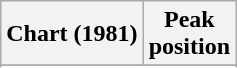<table class="wikitable sortable plainrowheaders">
<tr>
<th scope="col">Chart (1981)</th>
<th scope="col">Peak<br>position</th>
</tr>
<tr>
</tr>
<tr>
</tr>
<tr>
</tr>
</table>
